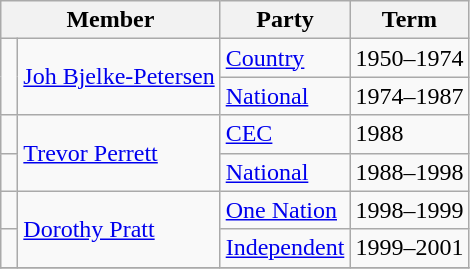<table class="wikitable">
<tr>
<th colspan="2">Member</th>
<th>Party</th>
<th>Term</th>
</tr>
<tr>
<td rowspan=2 > </td>
<td rowspan=2><a href='#'>Joh Bjelke-Petersen</a></td>
<td><a href='#'>Country</a></td>
<td>1950–1974</td>
</tr>
<tr>
<td><a href='#'>National</a></td>
<td>1974–1987</td>
</tr>
<tr>
<td> </td>
<td rowspan="2"><a href='#'>Trevor Perrett</a></td>
<td><a href='#'>CEC</a></td>
<td>1988</td>
</tr>
<tr>
<td> </td>
<td><a href='#'>National</a></td>
<td>1988–1998</td>
</tr>
<tr>
<td> </td>
<td rowspan="2"><a href='#'>Dorothy Pratt</a></td>
<td><a href='#'>One Nation</a></td>
<td>1998–1999</td>
</tr>
<tr>
<td> </td>
<td><a href='#'>Independent</a></td>
<td>1999–2001</td>
</tr>
<tr>
</tr>
</table>
